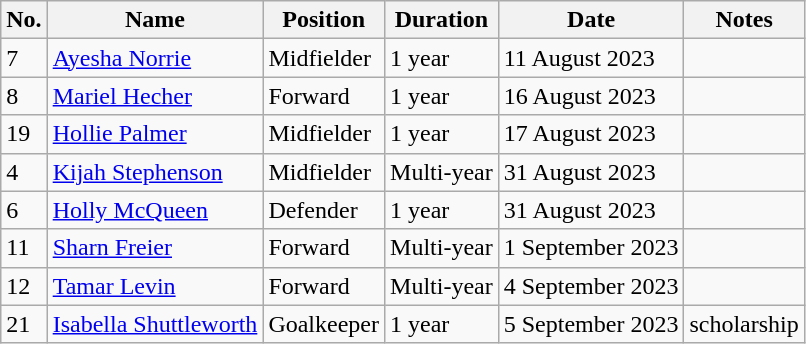<table class="wikitable">
<tr>
<th>No.</th>
<th>Name</th>
<th>Position</th>
<th>Duration</th>
<th>Date</th>
<th>Notes</th>
</tr>
<tr>
<td>7</td>
<td><a href='#'>Ayesha Norrie</a></td>
<td>Midfielder</td>
<td>1 year</td>
<td>11 August 2023</td>
<td></td>
</tr>
<tr>
<td>8</td>
<td> <a href='#'>Mariel Hecher</a></td>
<td>Forward</td>
<td>1 year</td>
<td>16 August 2023</td>
<td></td>
</tr>
<tr>
<td>19</td>
<td><a href='#'>Hollie Palmer</a></td>
<td>Midfielder</td>
<td>1 year</td>
<td>17 August 2023</td>
<td></td>
</tr>
<tr>
<td>4</td>
<td><a href='#'>Kijah Stephenson</a></td>
<td>Midfielder</td>
<td>Multi-year</td>
<td>31 August 2023</td>
<td></td>
</tr>
<tr>
<td>6</td>
<td><a href='#'>Holly McQueen</a></td>
<td>Defender</td>
<td>1 year</td>
<td>31 August 2023</td>
<td></td>
</tr>
<tr>
<td>11</td>
<td><a href='#'>Sharn Freier</a></td>
<td>Forward</td>
<td>Multi-year</td>
<td>1 September 2023</td>
<td></td>
</tr>
<tr>
<td>12</td>
<td><a href='#'>Tamar Levin</a></td>
<td>Forward</td>
<td>Multi-year</td>
<td>4 September 2023</td>
<td></td>
</tr>
<tr>
<td>21</td>
<td><a href='#'>Isabella Shuttleworth</a></td>
<td>Goalkeeper</td>
<td>1 year</td>
<td>5 September 2023</td>
<td>scholarship</td>
</tr>
</table>
